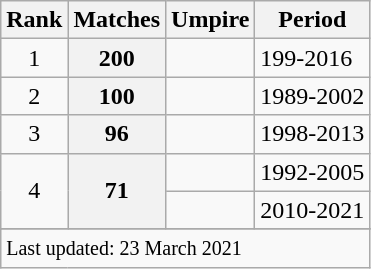<table class="wikitable plainrowheaders sortable">
<tr>
<th scope=col>Rank</th>
<th scope=col>Matches</th>
<th scope=col>Umpire</th>
<th scope=col>Period</th>
</tr>
<tr>
<td align=center>1</td>
<th scope=row style=text-align:center;>200</th>
<td></td>
<td>199-2016</td>
</tr>
<tr>
<td align=center>2</td>
<th scope=row style=text-align:center;>100</th>
<td></td>
<td>1989-2002</td>
</tr>
<tr>
<td align=center>3</td>
<th scope=row style=text-align:center;>96</th>
<td></td>
<td>1998-2013</td>
</tr>
<tr>
<td align=center rowspan=2>4</td>
<th scope=row style=text-align:center; rowspan=2>71</th>
<td></td>
<td>1992-2005</td>
</tr>
<tr>
<td></td>
<td>2010-2021</td>
</tr>
<tr>
</tr>
<tr class=sortbottom>
<td colspan=4><small>Last updated: 23 March 2021</small></td>
</tr>
</table>
